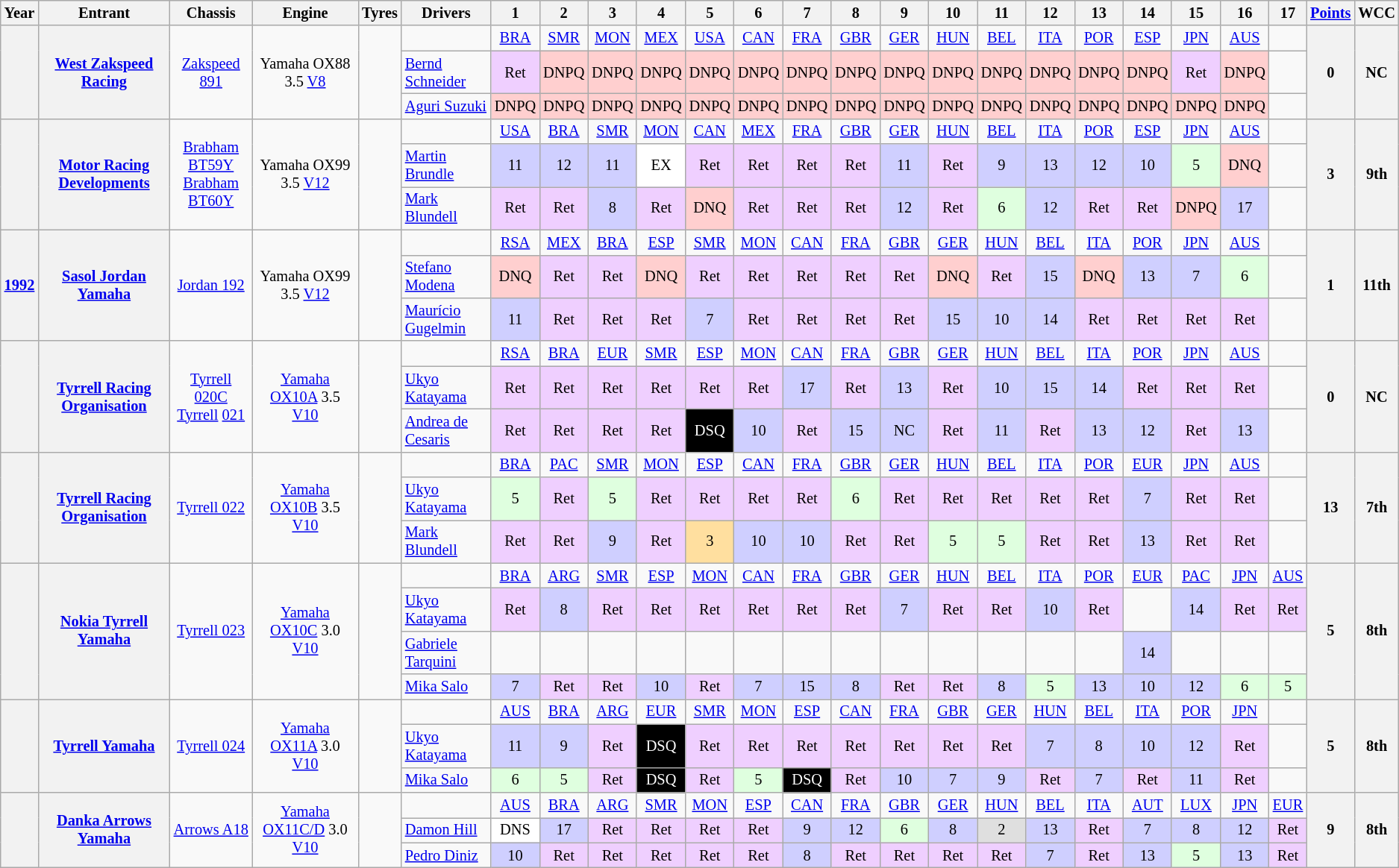<table class="wikitable" style="text-align:center; font-size:85%">
<tr>
<th>Year</th>
<th>Entrant</th>
<th>Chassis</th>
<th>Engine</th>
<th>Tyres</th>
<th>Drivers</th>
<th>1</th>
<th>2</th>
<th>3</th>
<th>4</th>
<th>5</th>
<th>6</th>
<th>7</th>
<th>8</th>
<th>9</th>
<th>10</th>
<th>11</th>
<th>12</th>
<th>13</th>
<th>14</th>
<th>15</th>
<th>16</th>
<th>17</th>
<th><a href='#'>Points</a></th>
<th>WCC</th>
</tr>
<tr>
<th rowspan="3"></th>
<th rowspan="3"><a href='#'>West Zakspeed Racing</a></th>
<td rowspan="3"><a href='#'>Zakspeed 891</a></td>
<td rowspan="3">Yamaha OX88 3.5 <a href='#'>V8</a></td>
<td rowspan="3"></td>
<td></td>
<td><a href='#'>BRA</a></td>
<td><a href='#'>SMR</a></td>
<td><a href='#'>MON</a></td>
<td><a href='#'>MEX</a></td>
<td><a href='#'>USA</a></td>
<td><a href='#'>CAN</a></td>
<td><a href='#'>FRA</a></td>
<td><a href='#'>GBR</a></td>
<td><a href='#'>GER</a></td>
<td><a href='#'>HUN</a></td>
<td><a href='#'>BEL</a></td>
<td><a href='#'>ITA</a></td>
<td><a href='#'>POR</a></td>
<td><a href='#'>ESP</a></td>
<td><a href='#'>JPN</a></td>
<td><a href='#'>AUS</a></td>
<td></td>
<th rowspan="3">0</th>
<th rowspan="3">NC</th>
</tr>
<tr>
<td align="left"> <a href='#'>Bernd Schneider</a></td>
<td style="background:#EFCFFF;">Ret</td>
<td style="background:#FFCFCF;">DNPQ</td>
<td style="background:#FFCFCF;">DNPQ</td>
<td style="background:#FFCFCF;">DNPQ</td>
<td style="background:#FFCFCF;">DNPQ</td>
<td style="background:#FFCFCF;">DNPQ</td>
<td style="background:#FFCFCF;">DNPQ</td>
<td style="background:#FFCFCF;">DNPQ</td>
<td style="background:#FFCFCF;">DNPQ</td>
<td style="background:#FFCFCF;">DNPQ</td>
<td style="background:#FFCFCF;">DNPQ</td>
<td style="background:#FFCFCF;">DNPQ</td>
<td style="background:#FFCFCF;">DNPQ</td>
<td style="background:#FFCFCF;">DNPQ</td>
<td style="background:#EFCFFF;">Ret</td>
<td style="background:#FFCFCF;">DNPQ</td>
<td></td>
</tr>
<tr>
<td align="left"> <a href='#'>Aguri Suzuki</a></td>
<td style="background:#FFCFCF;">DNPQ</td>
<td style="background:#FFCFCF;">DNPQ</td>
<td style="background:#FFCFCF;">DNPQ</td>
<td style="background:#FFCFCF;">DNPQ</td>
<td style="background:#FFCFCF;">DNPQ</td>
<td style="background:#FFCFCF;">DNPQ</td>
<td style="background:#FFCFCF;">DNPQ</td>
<td style="background:#FFCFCF;">DNPQ</td>
<td style="background:#FFCFCF;">DNPQ</td>
<td style="background:#FFCFCF;">DNPQ</td>
<td style="background:#FFCFCF;">DNPQ</td>
<td style="background:#FFCFCF;">DNPQ</td>
<td style="background:#FFCFCF;">DNPQ</td>
<td style="background:#FFCFCF;">DNPQ</td>
<td style="background:#FFCFCF;">DNPQ</td>
<td style="background:#FFCFCF;">DNPQ</td>
<td></td>
</tr>
<tr>
<th rowspan="3"></th>
<th rowspan="3"><a href='#'>Motor Racing Developments</a></th>
<td rowspan="3"><a href='#'>Brabham BT59Y</a><br><a href='#'>Brabham BT60Y</a></td>
<td rowspan="3">Yamaha OX99 3.5 <a href='#'>V12</a></td>
<td rowspan="3"></td>
<td></td>
<td><a href='#'>USA</a></td>
<td><a href='#'>BRA</a></td>
<td><a href='#'>SMR</a></td>
<td><a href='#'>MON</a></td>
<td><a href='#'>CAN</a></td>
<td><a href='#'>MEX</a></td>
<td><a href='#'>FRA</a></td>
<td><a href='#'>GBR</a></td>
<td><a href='#'>GER</a></td>
<td><a href='#'>HUN</a></td>
<td><a href='#'>BEL</a></td>
<td><a href='#'>ITA</a></td>
<td><a href='#'>POR</a></td>
<td><a href='#'>ESP</a></td>
<td><a href='#'>JPN</a></td>
<td><a href='#'>AUS</a></td>
<td></td>
<th rowspan="3">3</th>
<th rowspan="3">9th</th>
</tr>
<tr>
<td align="left"> <a href='#'>Martin Brundle</a></td>
<td style="background:#CFCFFF;">11</td>
<td style="background:#CFCFFF;">12</td>
<td style="background:#CFCFFF;">11</td>
<td style="background:#FFFFFF;">EX</td>
<td style="background:#EFCFFF;">Ret</td>
<td style="background:#EFCFFF;">Ret</td>
<td style="background:#EFCFFF;">Ret</td>
<td style="background:#EFCFFF;">Ret</td>
<td style="background:#CFCFFF;">11</td>
<td style="background:#EFCFFF;">Ret</td>
<td style="background:#CFCFFF;">9</td>
<td style="background:#CFCFFF;">13</td>
<td style="background:#CFCFFF;">12</td>
<td style="background:#CFCFFF;">10</td>
<td style="background:#DFFFDF;">5</td>
<td style="background:#FFCFCF;">DNQ</td>
<td></td>
</tr>
<tr>
<td align="left"> <a href='#'>Mark Blundell</a></td>
<td style="background:#EFCFFF;">Ret</td>
<td style="background:#EFCFFF;">Ret</td>
<td style="background:#CFCFFF;">8</td>
<td style="background:#EFCFFF;">Ret</td>
<td style="background:#FFCFCF;">DNQ</td>
<td style="background:#EFCFFF;">Ret</td>
<td style="background:#EFCFFF;">Ret</td>
<td style="background:#EFCFFF;">Ret</td>
<td style="background:#CFCFFF;">12</td>
<td style="background:#EFCFFF;">Ret</td>
<td style="background:#DFFFDF;">6</td>
<td style="background:#CFCFFF;">12</td>
<td style="background:#EFCFFF;">Ret</td>
<td style="background:#EFCFFF;">Ret</td>
<td style="background:#FFCFCF;">DNPQ</td>
<td style="background:#CFCFFF;">17</td>
<td></td>
</tr>
<tr>
<th rowspan="3"><a href='#'>1992</a></th>
<th rowspan="3"><a href='#'>Sasol Jordan Yamaha</a></th>
<td rowspan="3"><a href='#'>Jordan 192</a></td>
<td rowspan="3">Yamaha OX99 3.5 <a href='#'>V12</a></td>
<td rowspan="3"></td>
<td></td>
<td><a href='#'>RSA</a></td>
<td><a href='#'>MEX</a></td>
<td><a href='#'>BRA</a></td>
<td><a href='#'>ESP</a></td>
<td><a href='#'>SMR</a></td>
<td><a href='#'>MON</a></td>
<td><a href='#'>CAN</a></td>
<td><a href='#'>FRA</a></td>
<td><a href='#'>GBR</a></td>
<td><a href='#'>GER</a></td>
<td><a href='#'>HUN</a></td>
<td><a href='#'>BEL</a></td>
<td><a href='#'>ITA</a></td>
<td><a href='#'>POR</a></td>
<td><a href='#'>JPN</a></td>
<td><a href='#'>AUS</a></td>
<td></td>
<th rowspan="3">1</th>
<th rowspan="3">11th</th>
</tr>
<tr>
<td align="left"> <a href='#'>Stefano Modena</a></td>
<td style="background:#ffcfcf;">DNQ</td>
<td style="background:#efcfff;">Ret</td>
<td style="background:#efcfff;">Ret</td>
<td style="background:#ffcfcf;">DNQ</td>
<td style="background:#efcfff;">Ret</td>
<td style="background:#efcfff;">Ret</td>
<td style="background:#efcfff;">Ret</td>
<td style="background:#efcfff;">Ret</td>
<td style="background:#efcfff;">Ret</td>
<td style="background:#ffcfcf;">DNQ</td>
<td style="background:#efcfff;">Ret</td>
<td style="background:#cfcfff;">15</td>
<td style="background:#ffcfcf;">DNQ</td>
<td style="background:#cfcfff;">13</td>
<td style="background:#cfcfff;">7</td>
<td style="background:#dfffdf;">6</td>
<td></td>
</tr>
<tr>
<td align="left"> <a href='#'>Maurício Gugelmin</a></td>
<td style="background:#cfcfff;">11</td>
<td style="background:#efcfff;">Ret</td>
<td style="background:#efcfff;">Ret</td>
<td style="background:#efcfff;">Ret</td>
<td style="background:#cfcfff;">7</td>
<td style="background:#efcfff;">Ret</td>
<td style="background:#efcfff;">Ret</td>
<td style="background:#efcfff;">Ret</td>
<td style="background:#efcfff;">Ret</td>
<td style="background:#cfcfff;">15</td>
<td style="background:#cfcfff;">10</td>
<td style="background:#cfcfff;">14</td>
<td style="background:#efcfff;">Ret</td>
<td style="background:#efcfff;">Ret</td>
<td style="background:#efcfff;">Ret</td>
<td style="background:#efcfff;">Ret</td>
<td></td>
</tr>
<tr>
<th rowspan="3"></th>
<th rowspan="3"><a href='#'>Tyrrell Racing Organisation</a></th>
<td rowspan="3"><a href='#'>Tyrrell 020C</a><br><a href='#'>Tyrrell</a> <a href='#'>021</a></td>
<td rowspan="3"><a href='#'>Yamaha OX10A</a> 3.5 <a href='#'>V10</a></td>
<td rowspan="3"></td>
<td></td>
<td><a href='#'>RSA</a></td>
<td><a href='#'>BRA</a></td>
<td><a href='#'>EUR</a></td>
<td><a href='#'>SMR</a></td>
<td><a href='#'>ESP</a></td>
<td><a href='#'>MON</a></td>
<td><a href='#'>CAN</a></td>
<td><a href='#'>FRA</a></td>
<td><a href='#'>GBR</a></td>
<td><a href='#'>GER</a></td>
<td><a href='#'>HUN</a></td>
<td><a href='#'>BEL</a></td>
<td><a href='#'>ITA</a></td>
<td><a href='#'>POR</a></td>
<td><a href='#'>JPN</a></td>
<td><a href='#'>AUS</a></td>
<td></td>
<th rowspan="3">0</th>
<th rowspan="3">NC</th>
</tr>
<tr>
<td align="left"> <a href='#'>Ukyo Katayama</a></td>
<td style="background:#EFCFFF;">Ret</td>
<td style="background:#EFCFFF;">Ret</td>
<td style="background:#EFCFFF;">Ret</td>
<td style="background:#EFCFFF;">Ret</td>
<td style="background:#EFCFFF;">Ret</td>
<td style="background:#EFCFFF;">Ret</td>
<td style="background:#CFCFFF;">17</td>
<td style="background:#EFCFFF;">Ret</td>
<td style="background:#CFCFFF;">13</td>
<td style="background:#EFCFFF;">Ret</td>
<td style="background:#CFCFFF;">10</td>
<td style="background:#CFCFFF;">15</td>
<td style="background:#CFCFFF;">14</td>
<td style="background:#EFCFFF;">Ret</td>
<td style="background:#EFCFFF;">Ret</td>
<td style="background:#EFCFFF;">Ret</td>
<td></td>
</tr>
<tr>
<td align="left"> <a href='#'>Andrea de Cesaris</a></td>
<td style="background:#EFCFFF;">Ret</td>
<td style="background:#EFCFFF;">Ret</td>
<td style="background:#EFCFFF;">Ret</td>
<td style="background:#EFCFFF;">Ret</td>
<td style="background:#000000; color:white">DSQ</td>
<td style="background:#CFCFFF;">10</td>
<td style="background:#EFCFFF;">Ret</td>
<td style="background:#CFCFFF;">15</td>
<td style="background:#CFCFFF;">NC</td>
<td style="background:#EFCFFF;">Ret</td>
<td style="background:#CFCFFF;">11</td>
<td style="background:#EFCFFF;">Ret</td>
<td style="background:#CFCFFF;">13</td>
<td style="background:#CFCFFF;">12</td>
<td style="background:#EFCFFF;">Ret</td>
<td style="background:#CFCFFF;">13</td>
<td></td>
</tr>
<tr>
<th rowspan="3"></th>
<th rowspan="3"><a href='#'>Tyrrell Racing Organisation</a></th>
<td rowspan="3"><a href='#'>Tyrrell 022</a></td>
<td rowspan="3"><a href='#'>Yamaha OX10B</a> 3.5 <a href='#'>V10</a></td>
<td rowspan="3"></td>
<td></td>
<td><a href='#'>BRA</a></td>
<td><a href='#'>PAC</a></td>
<td><a href='#'>SMR</a></td>
<td><a href='#'>MON</a></td>
<td><a href='#'>ESP</a></td>
<td><a href='#'>CAN</a></td>
<td><a href='#'>FRA</a></td>
<td><a href='#'>GBR</a></td>
<td><a href='#'>GER</a></td>
<td><a href='#'>HUN</a></td>
<td><a href='#'>BEL</a></td>
<td><a href='#'>ITA</a></td>
<td><a href='#'>POR</a></td>
<td><a href='#'>EUR</a></td>
<td><a href='#'>JPN</a></td>
<td><a href='#'>AUS</a></td>
<td></td>
<th rowspan="3">13</th>
<th rowspan="3">7th</th>
</tr>
<tr>
<td align="left"> <a href='#'>Ukyo Katayama</a></td>
<td style="background:#DFFFDF;">5</td>
<td style="background:#EFCFFF;">Ret</td>
<td style="background:#DFFFDF;">5</td>
<td style="background:#EFCFFF;">Ret</td>
<td style="background:#EFCFFF;">Ret</td>
<td style="background:#EFCFFF;">Ret</td>
<td style="background:#EFCFFF;">Ret</td>
<td style="background:#DFFFDF;">6</td>
<td style="background:#EFCFFF;">Ret</td>
<td style="background:#EFCFFF;">Ret</td>
<td style="background:#EFCFFF;">Ret</td>
<td style="background:#EFCFFF;">Ret</td>
<td style="background:#EFCFFF;">Ret</td>
<td style="background:#CFCFFF;">7</td>
<td style="background:#EFCFFF;">Ret</td>
<td style="background:#EFCFFF;">Ret</td>
<td></td>
</tr>
<tr>
<td align="left"> <a href='#'>Mark Blundell</a></td>
<td style="background:#EFCFFF;">Ret</td>
<td style="background:#EFCFFF;">Ret</td>
<td style="background:#CFCFFF;">9</td>
<td style="background:#EFCFFF;">Ret</td>
<td style="background:#FFDF9F;">3</td>
<td style="background:#CFCFFF;">10</td>
<td style="background:#CFCFFF;">10</td>
<td style="background:#EFCFFF;">Ret</td>
<td style="background:#EFCFFF;">Ret</td>
<td style="background:#DFFFDF;">5</td>
<td style="background:#DFFFDF;">5</td>
<td style="background:#EFCFFF;">Ret</td>
<td style="background:#EFCFFF;">Ret</td>
<td style="background:#CFCFFF;">13</td>
<td style="background:#EFCFFF;">Ret</td>
<td style="background:#EFCFFF;">Ret</td>
<td></td>
</tr>
<tr>
<th rowspan="4"></th>
<th rowspan="4"><a href='#'>Nokia Tyrrell Yamaha</a></th>
<td rowspan="4"><a href='#'>Tyrrell 023</a></td>
<td rowspan="4"><a href='#'>Yamaha OX10C</a> 3.0 <a href='#'>V10</a></td>
<td rowspan="4"></td>
<td></td>
<td><a href='#'>BRA</a></td>
<td><a href='#'>ARG</a></td>
<td><a href='#'>SMR</a></td>
<td><a href='#'>ESP</a></td>
<td><a href='#'>MON</a></td>
<td><a href='#'>CAN</a></td>
<td><a href='#'>FRA</a></td>
<td><a href='#'>GBR</a></td>
<td><a href='#'>GER</a></td>
<td><a href='#'>HUN</a></td>
<td><a href='#'>BEL</a></td>
<td><a href='#'>ITA</a></td>
<td><a href='#'>POR</a></td>
<td><a href='#'>EUR</a></td>
<td><a href='#'>PAC</a></td>
<td><a href='#'>JPN</a></td>
<td><a href='#'>AUS</a></td>
<th rowspan="4">5</th>
<th rowspan="4">8th</th>
</tr>
<tr>
<td align="left"> <a href='#'>Ukyo Katayama</a></td>
<td style="background:#EFCFFF;">Ret</td>
<td style="background:#CFCFFF;">8</td>
<td style="background:#EFCFFF;">Ret</td>
<td style="background:#EFCFFF;">Ret</td>
<td style="background:#EFCFFF;">Ret</td>
<td style="background:#EFCFFF;">Ret</td>
<td style="background:#EFCFFF;">Ret</td>
<td style="background:#EFCFFF;">Ret</td>
<td style="background:#CFCFFF;">7</td>
<td style="background:#EFCFFF;">Ret</td>
<td style="background:#EFCFFF;">Ret</td>
<td style="background:#CFCFFF;">10</td>
<td style="background:#EFCFFF;">Ret</td>
<td></td>
<td style="background:#CFCFFF;">14</td>
<td style="background:#EFCFFF;">Ret</td>
<td style="background:#EFCFFF;">Ret</td>
</tr>
<tr>
<td align="left"> <a href='#'>Gabriele Tarquini</a></td>
<td></td>
<td></td>
<td></td>
<td></td>
<td></td>
<td></td>
<td></td>
<td></td>
<td></td>
<td></td>
<td></td>
<td></td>
<td></td>
<td style="background:#CFCFFF;">14</td>
<td></td>
<td></td>
<td></td>
</tr>
<tr>
<td align="left"> <a href='#'>Mika Salo</a></td>
<td style="background:#CFCFFF;">7</td>
<td style="background:#EFCFFF;">Ret</td>
<td style="background:#EFCFFF;">Ret</td>
<td style="background:#CFCFFF;">10</td>
<td style="background:#EFCFFF;">Ret</td>
<td style="background:#CFCFFF;">7</td>
<td style="background:#CFCFFF;">15</td>
<td style="background:#CFCFFF;">8</td>
<td style="background:#EFCFFF;">Ret</td>
<td style="background:#EFCFFF;">Ret</td>
<td style="background:#CFCFFF;">8</td>
<td style="background:#DFFFDF;">5</td>
<td style="background:#CFCFFF;">13</td>
<td style="background:#CFCFFF;">10</td>
<td style="background:#CFCFFF;">12</td>
<td style="background:#DFFFDF;">6</td>
<td style="background:#DFFFDF;">5</td>
</tr>
<tr>
<th rowspan="3"></th>
<th rowspan="3"><a href='#'>Tyrrell Yamaha</a></th>
<td rowspan="3"><a href='#'>Tyrrell 024</a></td>
<td rowspan="3"><a href='#'>Yamaha OX11A</a> 3.0 <a href='#'>V10</a></td>
<td rowspan="3"></td>
<td></td>
<td><a href='#'>AUS</a></td>
<td><a href='#'>BRA</a></td>
<td><a href='#'>ARG</a></td>
<td><a href='#'>EUR</a></td>
<td><a href='#'>SMR</a></td>
<td><a href='#'>MON</a></td>
<td><a href='#'>ESP</a></td>
<td><a href='#'>CAN</a></td>
<td><a href='#'>FRA</a></td>
<td><a href='#'>GBR</a></td>
<td><a href='#'>GER</a></td>
<td><a href='#'>HUN</a></td>
<td><a href='#'>BEL</a></td>
<td><a href='#'>ITA</a></td>
<td><a href='#'>POR</a></td>
<td><a href='#'>JPN</a></td>
<td></td>
<th rowspan="3">5</th>
<th rowspan="3">8th</th>
</tr>
<tr>
<td align="left"> <a href='#'>Ukyo Katayama</a></td>
<td style="background:#CFCFFF;">11</td>
<td style="background:#CFCFFF;">9</td>
<td style="background:#EFCFFF;">Ret</td>
<td style="background:#000000; color:white">DSQ</td>
<td style="background:#EFCFFF;">Ret</td>
<td style="background:#EFCFFF;">Ret</td>
<td style="background:#EFCFFF;">Ret</td>
<td style="background:#EFCFFF;">Ret</td>
<td style="background:#EFCFFF;">Ret</td>
<td style="background:#EFCFFF;">Ret</td>
<td style="background:#EFCFFF;">Ret</td>
<td style="background:#CFCFFF;">7</td>
<td style="background:#CFCFFF;">8</td>
<td style="background:#CFCFFF;">10</td>
<td style="background:#CFCFFF;">12</td>
<td style="background:#EFCFFF;">Ret</td>
<td></td>
</tr>
<tr>
<td align="left"> <a href='#'>Mika Salo</a></td>
<td style="background:#DFFFDF;">6</td>
<td style="background:#DFFFDF;">5</td>
<td style="background:#EFCFFF;">Ret</td>
<td style="background:#000000; color:white">DSQ</td>
<td style="background:#EFCFFF;">Ret</td>
<td style="background:#DFFFDF;">5</td>
<td style="background:#000000; color:white">DSQ</td>
<td style="background:#EFCFFF;">Ret</td>
<td style="background:#CFCFFF;">10</td>
<td style="background:#CFCFFF;">7</td>
<td style="background:#CFCFFF;">9</td>
<td style="background:#EFCFFF;">Ret</td>
<td style="background:#CFCFFF;">7</td>
<td style="background:#EFCFFF;">Ret</td>
<td style="background:#CFCFFF;">11</td>
<td style="background:#EFCFFF;">Ret</td>
<td></td>
</tr>
<tr>
<th rowspan="3"></th>
<th rowspan="3"><a href='#'>Danka Arrows Yamaha</a></th>
<td rowspan="3"><a href='#'>Arrows A18</a></td>
<td rowspan="3"><a href='#'>Yamaha OX11C/D</a> 3.0 <a href='#'>V10</a></td>
<td rowspan="3"></td>
<td></td>
<td><a href='#'>AUS</a></td>
<td><a href='#'>BRA</a></td>
<td><a href='#'>ARG</a></td>
<td><a href='#'>SMR</a></td>
<td><a href='#'>MON</a></td>
<td><a href='#'>ESP</a></td>
<td><a href='#'>CAN</a></td>
<td><a href='#'>FRA</a></td>
<td><a href='#'>GBR</a></td>
<td><a href='#'>GER</a></td>
<td><a href='#'>HUN</a></td>
<td><a href='#'>BEL</a></td>
<td><a href='#'>ITA</a></td>
<td><a href='#'>AUT</a></td>
<td><a href='#'>LUX</a></td>
<td><a href='#'>JPN</a></td>
<td><a href='#'>EUR</a></td>
<th rowspan="3">9</th>
<th rowspan="3">8th</th>
</tr>
<tr>
<td align="left"> <a href='#'>Damon Hill</a></td>
<td style="background:#FFFFFF;">DNS</td>
<td style="background:#CFCFFF;">17</td>
<td style="background:#EFCFFF;">Ret</td>
<td style="background:#EFCFFF;">Ret</td>
<td style="background:#EFCFFF;">Ret</td>
<td style="background:#EFCFFF;">Ret</td>
<td style="background:#CFCFFF;">9</td>
<td style="background:#CFCFFF;">12</td>
<td style="background:#DFFFDF;">6</td>
<td style="background:#CFCFFF;">8</td>
<td style="background:#DFDFDF;">2</td>
<td style="background:#CFCFFF;">13</td>
<td style="background:#EFCFFF;">Ret</td>
<td style="background:#CFCFFF;">7</td>
<td style="background:#CFCFFF;">8</td>
<td style="background:#CFCFFF;">12</td>
<td style="background:#EFCFFF;">Ret</td>
</tr>
<tr>
<td align="left"> <a href='#'>Pedro Diniz</a></td>
<td style="background:#CFCFFF;">10</td>
<td style="background:#EFCFFF;">Ret</td>
<td style="background:#EFCFFF;">Ret</td>
<td style="background:#EFCFFF;">Ret</td>
<td style="background:#EFCFFF;">Ret</td>
<td style="background:#EFCFFF;">Ret</td>
<td style="background:#CFCFFF;">8</td>
<td style="background:#EFCFFF;">Ret</td>
<td style="background:#EFCFFF;">Ret</td>
<td style="background:#EFCFFF;">Ret</td>
<td style="background:#EFCFFF;">Ret</td>
<td style="background:#CFCFFF;">7</td>
<td style="background:#EFCFFF;">Ret</td>
<td style="background:#CFCFFF;">13</td>
<td style="background:#DFFFDF;">5</td>
<td style="background:#CFCFFF;">13</td>
<td style="background:#EFCFFF;">Ret</td>
</tr>
</table>
